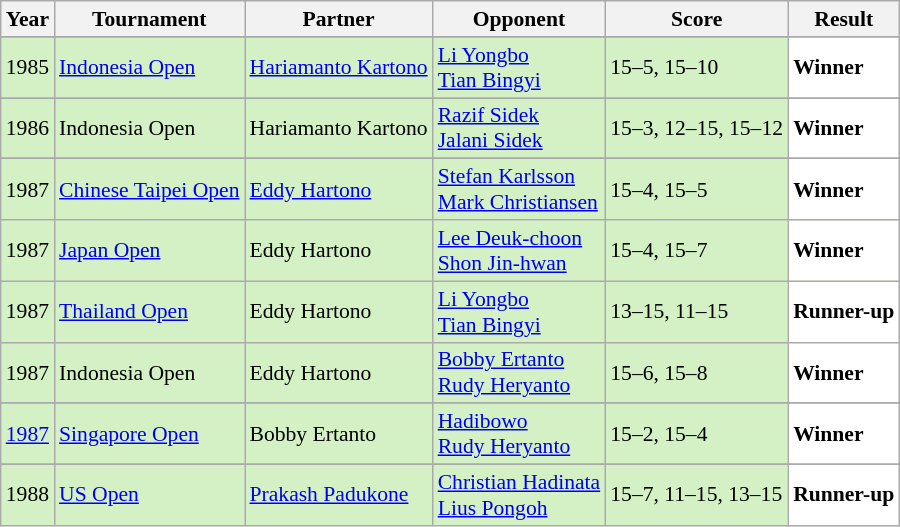<table class="sortable wikitable" style="font-size: 90%">
<tr>
<th>Year</th>
<th>Tournament</th>
<th>Partner</th>
<th>Opponent</th>
<th>Score</th>
<th>Result</th>
</tr>
<tr>
</tr>
<tr>
</tr>
<tr style="background:#D4F1C5">
<td align="center">1985</td>
<td align="left"><a href='#'>Indonesia Open</a></td>
<td align="left"> <a href='#'>Hariamanto Kartono</a></td>
<td align="left"> <a href='#'>Li Yongbo</a> <br>  <a href='#'>Tian Bingyi</a></td>
<td align="left">15–5, 15–10</td>
<td style="text-align:left; background:white"> <strong>Winner</strong></td>
</tr>
<tr>
</tr>
<tr>
</tr>
<tr style="background:#D4F1C5">
<td align="center">1986</td>
<td align="left">Indonesia Open</td>
<td align="left"> Hariamanto Kartono</td>
<td align="left"> <a href='#'>Razif Sidek</a> <br>  <a href='#'>Jalani Sidek</a></td>
<td align="left">15–3, 12–15, 15–12</td>
<td style="text-align:left; background:white"> <strong>Winner</strong></td>
</tr>
<tr>
</tr>
<tr>
</tr>
<tr style="background:#D4F1C5">
<td align="center">1987</td>
<td align="left"><a href='#'>Chinese Taipei Open</a></td>
<td align="left"> <a href='#'>Eddy Hartono</a></td>
<td align="left"> <a href='#'>Stefan Karlsson</a> <br>  <a href='#'>Mark Christiansen</a></td>
<td align="left">15–4, 15–5</td>
<td style="text-align:left; background:white"> <strong>Winner</strong></td>
</tr>
<tr style="background:#D4F1C5">
<td align="center">1987</td>
<td align="left"><a href='#'>Japan Open</a></td>
<td align="left"> Eddy Hartono</td>
<td align="left"> <a href='#'>Lee Deuk-choon</a> <br>  <a href='#'>Shon Jin-hwan</a></td>
<td align="left">15–4, 15–7</td>
<td style="text-align:left; background:white"> <strong>Winner</strong></td>
</tr>
<tr style="background:#D4F1C5">
<td align="center">1987</td>
<td align="left"><a href='#'>Thailand Open</a></td>
<td align="left"> Eddy Hartono</td>
<td align="left"> <a href='#'>Li Yongbo</a> <br>  <a href='#'>Tian Bingyi</a></td>
<td align="left">13–15, 11–15</td>
<td style="text-align:left; background:white"> <strong>Runner-up</strong></td>
</tr>
<tr style="background:#D4F1C5">
<td align="center">1987</td>
<td align="left">Indonesia Open</td>
<td align="left"> Eddy Hartono</td>
<td align="left"> <a href='#'>Bobby Ertanto</a> <br>  <a href='#'>Rudy Heryanto</a></td>
<td align="left">15–6, 15–8</td>
<td style="text-align:left; background:white"> <strong>Winner</strong></td>
</tr>
<tr>
</tr>
<tr style="background:#D4F1C5">
<td align="center"><a href='#'>1987</a></td>
<td align="left"><a href='#'>Singapore Open</a></td>
<td align="left"> Bobby Ertanto</td>
<td align="left"> <a href='#'>Hadibowo</a> <br>  <a href='#'>Rudy Heryanto</a></td>
<td align="left">15–2, 15–4</td>
<td style="text-align:left; background:white"> <strong>Winner</strong></td>
</tr>
<tr>
</tr>
<tr style="background:#D4F1C5">
<td align="center">1988</td>
<td align="left"><a href='#'>US Open</a></td>
<td align="left"> <a href='#'>Prakash Padukone</a></td>
<td align="left"> <a href='#'>Christian Hadinata</a> <br>  <a href='#'>Lius Pongoh</a></td>
<td align="left">15–7, 11–15, 13–15</td>
<td style="text-align:left; background:white"> <strong>Runner-up</strong></td>
</tr>
</table>
